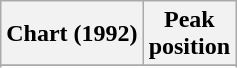<table class="wikitable sortable plainrowheaders">
<tr>
<th>Chart (1992)</th>
<th>Peak<br>position</th>
</tr>
<tr>
</tr>
<tr>
</tr>
</table>
